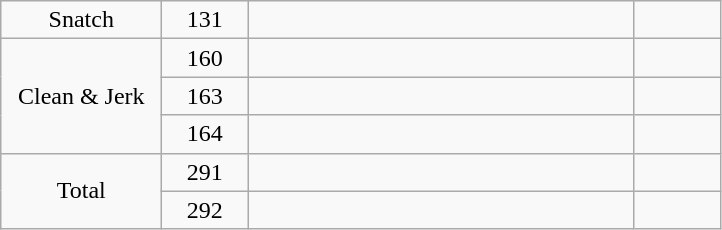<table class = "wikitable" style="text-align:center;">
<tr>
<td width=100>Snatch</td>
<td width=50>131</td>
<td width=250 align=left></td>
<td width=50></td>
</tr>
<tr>
<td rowspan=3>Clean & Jerk</td>
<td>160</td>
<td align=left></td>
<td></td>
</tr>
<tr>
<td>163</td>
<td align=left></td>
<td></td>
</tr>
<tr>
<td>164</td>
<td align=left></td>
<td></td>
</tr>
<tr>
<td rowspan=2>Total</td>
<td>291</td>
<td align=left></td>
<td></td>
</tr>
<tr>
<td>292</td>
<td align=left></td>
<td></td>
</tr>
</table>
